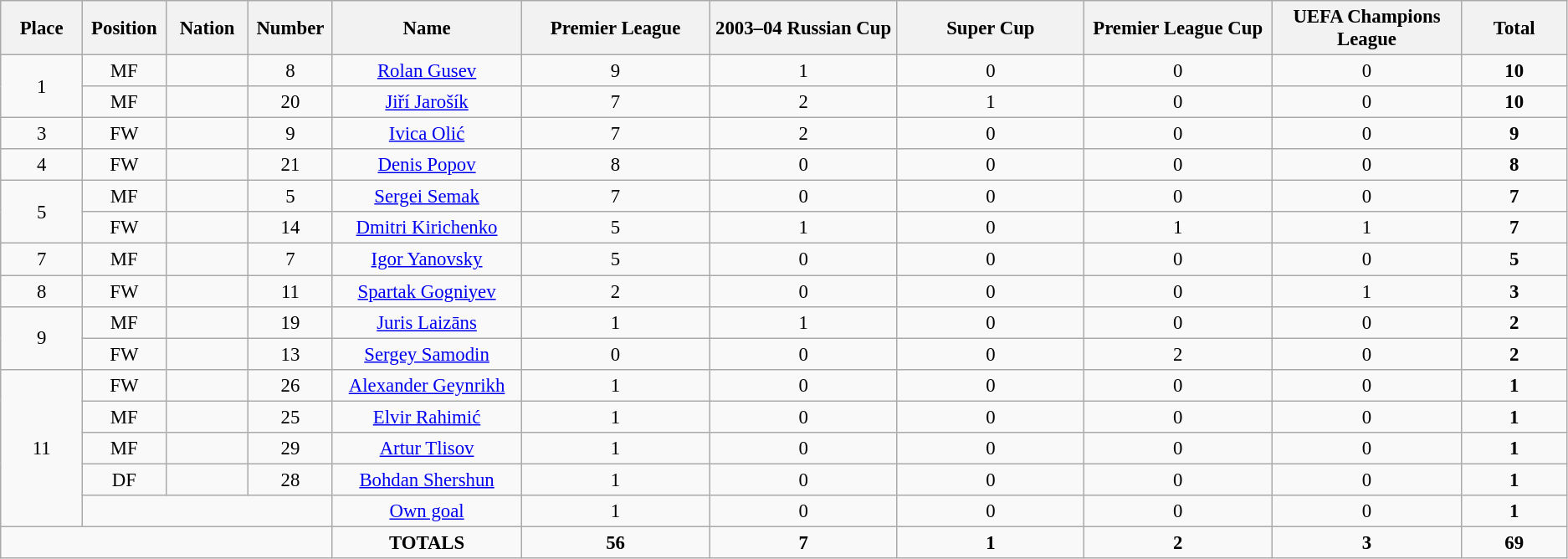<table class="wikitable" style="font-size: 95%; text-align: center;">
<tr>
<th width=60>Place</th>
<th width=60>Position</th>
<th width=60>Nation</th>
<th width=60>Number</th>
<th width=150>Name</th>
<th width=150>Premier League</th>
<th width=150>2003–04 Russian Cup</th>
<th width=150>Super Cup</th>
<th width=150>Premier League Cup</th>
<th width=150>UEFA Champions League</th>
<th width=80><strong>Total</strong></th>
</tr>
<tr>
<td rowspan="2">1</td>
<td>MF</td>
<td></td>
<td>8</td>
<td><a href='#'>Rolan Gusev</a></td>
<td>9</td>
<td>1</td>
<td>0</td>
<td>0</td>
<td>0</td>
<td><strong>10</strong></td>
</tr>
<tr>
<td>MF</td>
<td></td>
<td>20</td>
<td><a href='#'>Jiří Jarošík</a></td>
<td>7</td>
<td>2</td>
<td>1</td>
<td>0</td>
<td>0</td>
<td><strong>10</strong></td>
</tr>
<tr>
<td>3</td>
<td>FW</td>
<td></td>
<td>9</td>
<td><a href='#'>Ivica Olić</a></td>
<td>7</td>
<td>2</td>
<td>0</td>
<td>0</td>
<td>0</td>
<td><strong>9</strong></td>
</tr>
<tr>
<td>4</td>
<td>FW</td>
<td></td>
<td>21</td>
<td><a href='#'>Denis Popov</a></td>
<td>8</td>
<td>0</td>
<td>0</td>
<td>0</td>
<td>0</td>
<td><strong>8</strong></td>
</tr>
<tr>
<td rowspan="2">5</td>
<td>MF</td>
<td></td>
<td>5</td>
<td><a href='#'>Sergei Semak</a></td>
<td>7</td>
<td>0</td>
<td>0</td>
<td>0</td>
<td>0</td>
<td><strong>7</strong></td>
</tr>
<tr>
<td>FW</td>
<td></td>
<td>14</td>
<td><a href='#'>Dmitri Kirichenko</a></td>
<td>5</td>
<td>1</td>
<td>0</td>
<td>1</td>
<td>1</td>
<td><strong>7</strong></td>
</tr>
<tr>
<td>7</td>
<td>MF</td>
<td></td>
<td>7</td>
<td><a href='#'>Igor Yanovsky</a></td>
<td>5</td>
<td>0</td>
<td>0</td>
<td>0</td>
<td>0</td>
<td><strong>5</strong></td>
</tr>
<tr>
<td>8</td>
<td>FW</td>
<td></td>
<td>11</td>
<td><a href='#'>Spartak Gogniyev</a></td>
<td>2</td>
<td>0</td>
<td>0</td>
<td>0</td>
<td>1</td>
<td><strong>3</strong></td>
</tr>
<tr>
<td rowspan="2">9</td>
<td>MF</td>
<td></td>
<td>19</td>
<td><a href='#'>Juris Laizāns</a></td>
<td>1</td>
<td>1</td>
<td>0</td>
<td>0</td>
<td>0</td>
<td><strong>2</strong></td>
</tr>
<tr>
<td>FW</td>
<td></td>
<td>13</td>
<td><a href='#'>Sergey Samodin</a></td>
<td>0</td>
<td>0</td>
<td>0</td>
<td>2</td>
<td>0</td>
<td><strong>2</strong></td>
</tr>
<tr>
<td rowspan="5">11</td>
<td>FW</td>
<td></td>
<td>26</td>
<td><a href='#'>Alexander Geynrikh</a></td>
<td>1</td>
<td>0</td>
<td>0</td>
<td>0</td>
<td>0</td>
<td><strong>1</strong></td>
</tr>
<tr>
<td>MF</td>
<td></td>
<td>25</td>
<td><a href='#'>Elvir Rahimić</a></td>
<td>1</td>
<td>0</td>
<td>0</td>
<td>0</td>
<td>0</td>
<td><strong>1</strong></td>
</tr>
<tr>
<td>MF</td>
<td></td>
<td>29</td>
<td><a href='#'>Artur Tlisov</a></td>
<td>1</td>
<td>0</td>
<td>0</td>
<td>0</td>
<td>0</td>
<td><strong>1</strong></td>
</tr>
<tr>
<td>DF</td>
<td></td>
<td>28</td>
<td><a href='#'>Bohdan Shershun</a></td>
<td>1</td>
<td>0</td>
<td>0</td>
<td>0</td>
<td>0</td>
<td><strong>1</strong></td>
</tr>
<tr>
<td colspan="3"></td>
<td><a href='#'>Own goal</a></td>
<td>1</td>
<td>0</td>
<td>0</td>
<td>0</td>
<td>0</td>
<td><strong>1</strong></td>
</tr>
<tr>
<td colspan="4"></td>
<td><strong>TOTALS</strong></td>
<td><strong>56</strong></td>
<td><strong>7</strong></td>
<td><strong>1</strong></td>
<td><strong>2</strong></td>
<td><strong>3</strong></td>
<td><strong>69</strong></td>
</tr>
</table>
